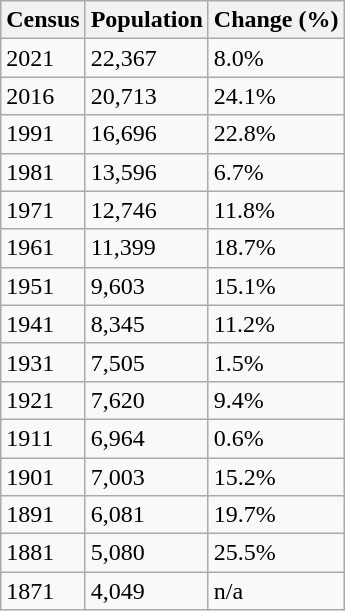<table class="wikitable">
<tr>
<th>Census</th>
<th>Population</th>
<th>Change (%)</th>
</tr>
<tr>
<td>2021</td>
<td>22,367</td>
<td>8.0%</td>
</tr>
<tr>
<td>2016</td>
<td>20,713</td>
<td>24.1%</td>
</tr>
<tr>
<td>1991</td>
<td>16,696</td>
<td>22.8%</td>
</tr>
<tr>
<td>1981</td>
<td>13,596</td>
<td>6.7%</td>
</tr>
<tr>
<td>1971</td>
<td>12,746</td>
<td>11.8%</td>
</tr>
<tr>
<td>1961</td>
<td>11,399</td>
<td>18.7%</td>
</tr>
<tr>
<td>1951</td>
<td>9,603</td>
<td>15.1%</td>
</tr>
<tr>
<td>1941</td>
<td>8,345</td>
<td>11.2%</td>
</tr>
<tr>
<td>1931</td>
<td>7,505</td>
<td>1.5%</td>
</tr>
<tr>
<td>1921</td>
<td>7,620</td>
<td>9.4%</td>
</tr>
<tr>
<td>1911</td>
<td>6,964</td>
<td>0.6%</td>
</tr>
<tr>
<td>1901</td>
<td>7,003</td>
<td>15.2%</td>
</tr>
<tr>
<td>1891</td>
<td>6,081</td>
<td>19.7%</td>
</tr>
<tr>
<td>1881</td>
<td>5,080</td>
<td>25.5%</td>
</tr>
<tr>
<td>1871</td>
<td>4,049</td>
<td>n/a</td>
</tr>
</table>
